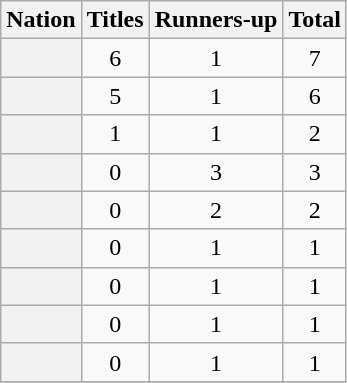<table class="wikitable plainrowheaders sortable" style="text-align:center">
<tr>
<th scope="col">Nation</th>
<th scope="col">Titles</th>
<th scope="col">Runners-up</th>
<th scope="col">Total</th>
</tr>
<tr>
<th scope=row></th>
<td align=center>6</td>
<td align=center>1</td>
<td align=center>7</td>
</tr>
<tr>
<th scope=row></th>
<td align=center>5</td>
<td align=center>1</td>
<td align=center>6</td>
</tr>
<tr>
<th scope=row></th>
<td align=center>1</td>
<td align=center>1</td>
<td align=center>2</td>
</tr>
<tr>
<th scope=row></th>
<td align=center>0</td>
<td align=center>3</td>
<td align=center>3</td>
</tr>
<tr>
<th scope=row></th>
<td align=center>0</td>
<td align=center>2</td>
<td align=center>2</td>
</tr>
<tr>
<th scope=row></th>
<td align=center>0</td>
<td align=center>1</td>
<td align=center>1</td>
</tr>
<tr>
<th scope=row></th>
<td align=center>0</td>
<td align=center>1</td>
<td align=center>1</td>
</tr>
<tr>
<th scope=row></th>
<td align=center>0</td>
<td align=center>1</td>
<td align=center>1</td>
</tr>
<tr>
<th scope=row></th>
<td align=center>0</td>
<td align=center>1</td>
<td align=center>1</td>
</tr>
<tr>
</tr>
</table>
